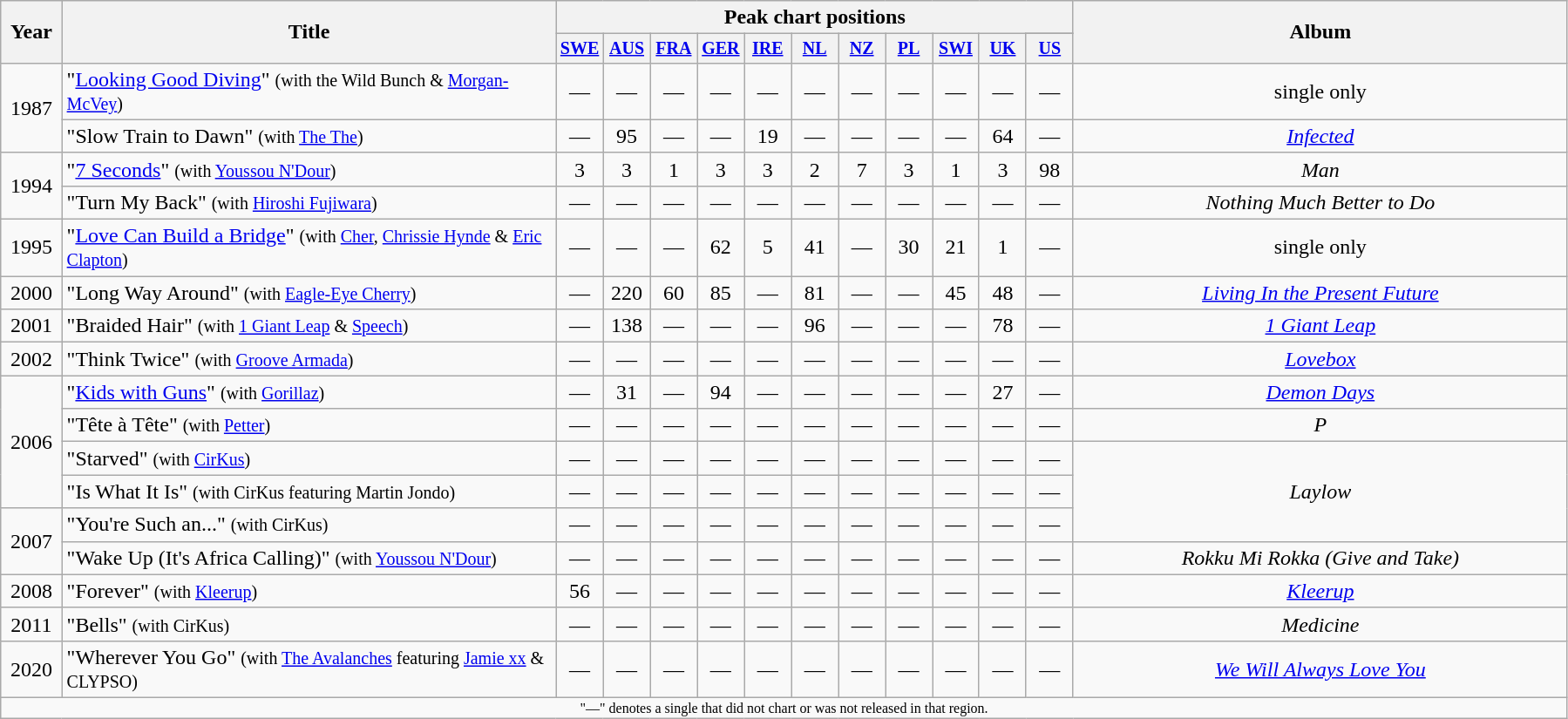<table class="wikitable" style="text-align:center">
<tr>
<th width="1" rowspan="3">Year</th>
<th width="310" rowspan="3">Title</th>
<th colspan="11">Peak chart positions</th>
<th width="310" rowspan="3">Album</th>
</tr>
<tr style="font-size:smaller;">
<th rowspan="2" width=3%><a href='#'>SWE</a><br></th>
<th rowspan="2" width=3%><a href='#'>AUS</a><br></th>
<th rowspan="2" width=3%><a href='#'>FRA</a><br></th>
<th rowspan="2" width=3%><a href='#'>GER</a><br></th>
<th rowspan="2" width=3%><a href='#'>IRE</a><br></th>
<th rowspan="2" width=3%><a href='#'>NL</a><br></th>
<th rowspan="2" width=3%><a href='#'>NZ</a><br></th>
<th rowspan="2" width=3%><a href='#'>PL</a></th>
<th rowspan="2" width=3%><a href='#'>SWI</a><br></th>
<th rowspan="2" width=3%><a href='#'>UK</a><br></th>
</tr>
<tr style="font-size:smaller;">
<th width=3%><a href='#'>US</a><br></th>
</tr>
<tr>
<td rowspan="2">1987</td>
<td align="left">"<a href='#'>Looking Good Diving</a>" <small>(with the Wild Bunch & <a href='#'>Morgan-McVey</a>)</small></td>
<td>—</td>
<td>—</td>
<td>—</td>
<td>—</td>
<td>—</td>
<td>—</td>
<td>—</td>
<td>—</td>
<td>—</td>
<td>—</td>
<td>—</td>
<td>single only</td>
</tr>
<tr>
<td align="left">"Slow Train to Dawn" <small>(with <a href='#'>The The</a>)</small></td>
<td>—</td>
<td>95</td>
<td>—</td>
<td>—</td>
<td>19</td>
<td>—</td>
<td>—</td>
<td>—</td>
<td>—</td>
<td>64</td>
<td>—</td>
<td><em><a href='#'>Infected</a></em></td>
</tr>
<tr>
<td rowspan="2">1994</td>
<td align="left">"<a href='#'>7 Seconds</a>" <small>(with <a href='#'>Youssou N'Dour</a>)</small></td>
<td>3</td>
<td>3</td>
<td>1</td>
<td>3</td>
<td>3</td>
<td>2</td>
<td>7</td>
<td>3</td>
<td>1</td>
<td>3</td>
<td>98</td>
<td><em>Man</em></td>
</tr>
<tr>
<td align="left">"Turn My Back" <small>(with <a href='#'>Hiroshi Fujiwara</a>)</small></td>
<td>—</td>
<td>—</td>
<td>—</td>
<td>—</td>
<td>—</td>
<td>—</td>
<td>—</td>
<td>—</td>
<td>—</td>
<td>—</td>
<td>—</td>
<td><em>Nothing Much Better to Do</em></td>
</tr>
<tr>
<td>1995</td>
<td align="left">"<a href='#'>Love Can Build a Bridge</a>" <small>(with <a href='#'>Cher</a>, <a href='#'>Chrissie Hynde</a> & <a href='#'>Eric Clapton</a>)</small></td>
<td>—</td>
<td>—</td>
<td>—</td>
<td>62</td>
<td>5</td>
<td>41</td>
<td>—</td>
<td>30</td>
<td>21</td>
<td>1</td>
<td>—</td>
<td>single only</td>
</tr>
<tr>
<td>2000</td>
<td align="left">"Long Way Around" <small>(with <a href='#'>Eagle-Eye Cherry</a>)</small></td>
<td>—</td>
<td>220</td>
<td>60</td>
<td>85</td>
<td>—</td>
<td>81</td>
<td>—</td>
<td>—</td>
<td>45</td>
<td>48</td>
<td>—</td>
<td><em><a href='#'>Living In the Present Future</a></em></td>
</tr>
<tr>
<td>2001</td>
<td align="left">"Braided Hair" <small>(with <a href='#'>1 Giant Leap</a> & <a href='#'>Speech</a>)</small></td>
<td>—</td>
<td>138</td>
<td>—</td>
<td>—</td>
<td>—</td>
<td>96</td>
<td>—</td>
<td>—</td>
<td>—</td>
<td>78</td>
<td>—</td>
<td><em><a href='#'>1 Giant Leap</a></em></td>
</tr>
<tr>
<td>2002</td>
<td align="left">"Think Twice" <small>(with <a href='#'>Groove Armada</a>)</small></td>
<td>—</td>
<td>—</td>
<td>—</td>
<td>—</td>
<td>—</td>
<td>—</td>
<td>—</td>
<td>—</td>
<td>—</td>
<td>—</td>
<td>—</td>
<td><a href='#'><em>Lovebox</em></a></td>
</tr>
<tr>
<td rowspan="4">2006</td>
<td align="left">"<a href='#'>Kids with Guns</a>" <small>(with <a href='#'>Gorillaz</a>)</small></td>
<td>—</td>
<td>31</td>
<td>—</td>
<td>94</td>
<td>—</td>
<td>—</td>
<td>—</td>
<td>—</td>
<td>—</td>
<td>27</td>
<td>—</td>
<td><em><a href='#'>Demon Days</a></em></td>
</tr>
<tr>
<td align="left">"Tête à Tête" <small>(with <a href='#'>Petter</a>)</small></td>
<td>—</td>
<td>—</td>
<td>—</td>
<td>—</td>
<td>—</td>
<td>—</td>
<td>—</td>
<td>—</td>
<td>—</td>
<td>—</td>
<td>—</td>
<td><em>P</em></td>
</tr>
<tr>
<td align="left">"Starved" <small>(with <a href='#'>CirKus</a>)</small></td>
<td>—</td>
<td>—</td>
<td>—</td>
<td>—</td>
<td>—</td>
<td>—</td>
<td>—</td>
<td>—</td>
<td>—</td>
<td>—</td>
<td>—</td>
<td rowspan="3"><em>Laylow</em></td>
</tr>
<tr>
<td align="left">"Is What It Is" <small>(with CirKus featuring Martin Jondo)</small></td>
<td>—</td>
<td>—</td>
<td>—</td>
<td>—</td>
<td>—</td>
<td>—</td>
<td>—</td>
<td>—</td>
<td>—</td>
<td>—</td>
<td>—</td>
</tr>
<tr>
<td rowspan="2">2007</td>
<td align="left">"You're Such an..." <small>(with CirKus)</small></td>
<td>—</td>
<td>—</td>
<td>—</td>
<td>—</td>
<td>—</td>
<td>—</td>
<td>—</td>
<td>—</td>
<td>—</td>
<td>—</td>
<td>—</td>
</tr>
<tr>
<td align="left">"Wake Up (It's Africa Calling)" <small>(with <a href='#'>Youssou N'Dour</a>)</small></td>
<td>—</td>
<td>—</td>
<td>—</td>
<td>—</td>
<td>—</td>
<td>—</td>
<td>—</td>
<td>—</td>
<td>—</td>
<td>—</td>
<td>—</td>
<td><em>Rokku Mi Rokka (Give and Take)</em></td>
</tr>
<tr>
<td>2008</td>
<td align="left">"Forever" <small>(with <a href='#'>Kleerup</a>)</small></td>
<td>56</td>
<td>—</td>
<td>—</td>
<td>—</td>
<td>—</td>
<td>—</td>
<td>—</td>
<td>—</td>
<td>—</td>
<td>—</td>
<td>—</td>
<td><em><a href='#'>Kleerup</a></em></td>
</tr>
<tr>
<td>2011</td>
<td align="left">"Bells" <small>(with CirKus)</small></td>
<td>—</td>
<td>—</td>
<td>—</td>
<td>—</td>
<td>—</td>
<td>—</td>
<td>—</td>
<td>—</td>
<td>—</td>
<td>—</td>
<td>—</td>
<td><em>Medicine</em></td>
</tr>
<tr>
<td>2020</td>
<td align="left">"Wherever You Go" <small>(with <a href='#'>The Avalanches</a> featuring <a href='#'>Jamie xx</a> & CLYPSO)</small></td>
<td>—</td>
<td>—</td>
<td>—</td>
<td>—</td>
<td>—</td>
<td>—</td>
<td>—</td>
<td>—</td>
<td>—</td>
<td>—</td>
<td>—</td>
<td><em><a href='#'>We Will Always Love You</a></em></td>
</tr>
<tr>
<td colspan="14" style="font-size: 8pt">"—" denotes a single that did not chart or was not released in that region.</td>
</tr>
</table>
